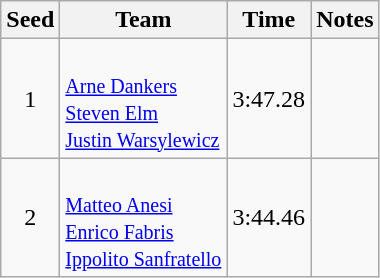<table class="wikitable" style="text-align:center">
<tr>
<th>Seed</th>
<th>Team</th>
<th>Time</th>
<th>Notes</th>
</tr>
<tr>
<td>1</td>
<td align="left"><small><br> <a href='#'>Arne Dankers</a><br><a href='#'>Steven Elm</a><br><a href='#'>Justin Warsylewicz</a></small></td>
<td>3:47.28</td>
<td></td>
</tr>
<tr>
<td>2</td>
<td align="left"><small><br> <a href='#'>Matteo Anesi</a><br><a href='#'>Enrico Fabris</a><br><a href='#'>Ippolito Sanfratello</a></small></td>
<td>3:44.46</td>
<td></td>
</tr>
</table>
